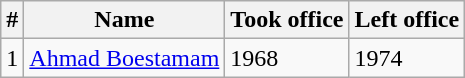<table class="wikitable">
<tr>
<th>#</th>
<th>Name</th>
<th>Took office</th>
<th>Left office</th>
</tr>
<tr>
<td>1</td>
<td><a href='#'>Ahmad Boestamam</a></td>
<td>1968</td>
<td>1974</td>
</tr>
</table>
